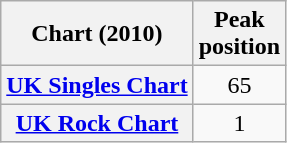<table class="wikitable sortable plainrowheaders">
<tr>
<th scope="col">Chart (2010)</th>
<th scope="col">Peak<br>position</th>
</tr>
<tr>
<th scope="row"><a href='#'>UK Singles Chart</a></th>
<td align="center">65</td>
</tr>
<tr>
<th scope="row"><a href='#'>UK Rock Chart</a></th>
<td align="center">1</td>
</tr>
</table>
